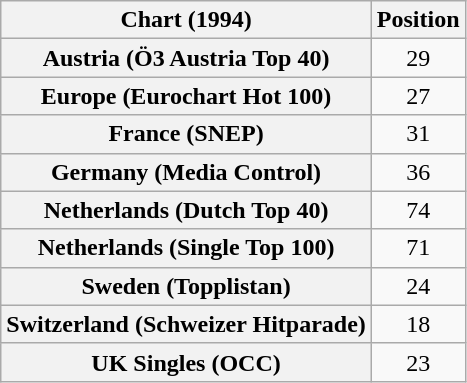<table class="wikitable sortable plainrowheaders" style="text-align:center">
<tr>
<th>Chart (1994)</th>
<th>Position</th>
</tr>
<tr>
<th scope="row">Austria (Ö3 Austria Top 40)</th>
<td>29</td>
</tr>
<tr>
<th scope="row">Europe (Eurochart Hot 100)</th>
<td>27</td>
</tr>
<tr>
<th scope="row">France (SNEP)</th>
<td>31</td>
</tr>
<tr>
<th scope="row">Germany (Media Control)</th>
<td>36</td>
</tr>
<tr>
<th scope="row">Netherlands (Dutch Top 40)</th>
<td>74</td>
</tr>
<tr>
<th scope="row">Netherlands (Single Top 100)</th>
<td>71</td>
</tr>
<tr>
<th scope="row">Sweden (Topplistan)</th>
<td>24</td>
</tr>
<tr>
<th scope="row">Switzerland (Schweizer Hitparade)</th>
<td>18</td>
</tr>
<tr>
<th scope="row">UK Singles (OCC)</th>
<td>23</td>
</tr>
</table>
